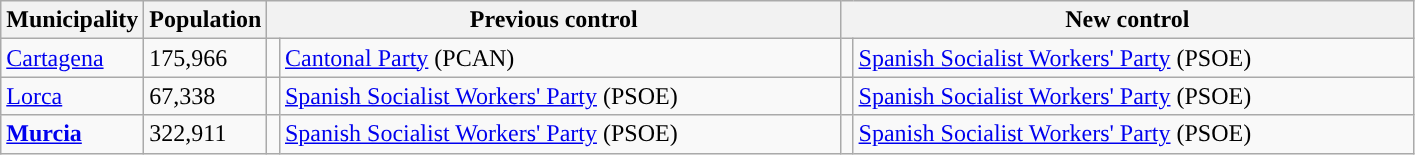<table class="wikitable sortable">
<tr>
<th>Municipality</th>
<th>Population</th>
<th colspan="2" style="width:375px;">Previous control</th>
<th colspan="2" style="width:375px;">New control</th>
</tr>
<tr>
<td><a href='#'>Cartagena</a></td>
<td>175,966</td>
<td width="1" style="color:inherit;background:"></td>
<td><a href='#'>Cantonal Party</a> (PCAN)</td>
<td width="1" style="color:inherit;background:"></td>
<td><a href='#'>Spanish Socialist Workers' Party</a> (PSOE)</td>
</tr>
<tr>
<td><a href='#'>Lorca</a></td>
<td>67,338</td>
<td style="color:inherit;background:"></td>
<td><a href='#'>Spanish Socialist Workers' Party</a> (PSOE)</td>
<td style="color:inherit;background:"></td>
<td><a href='#'>Spanish Socialist Workers' Party</a> (PSOE)</td>
</tr>
<tr>
<td><strong><a href='#'>Murcia</a></strong></td>
<td>322,911</td>
<td style="color:inherit;background:"></td>
<td><a href='#'>Spanish Socialist Workers' Party</a> (PSOE)</td>
<td style="color:inherit;background:"></td>
<td><a href='#'>Spanish Socialist Workers' Party</a> (PSOE)</td>
</tr>
</table>
